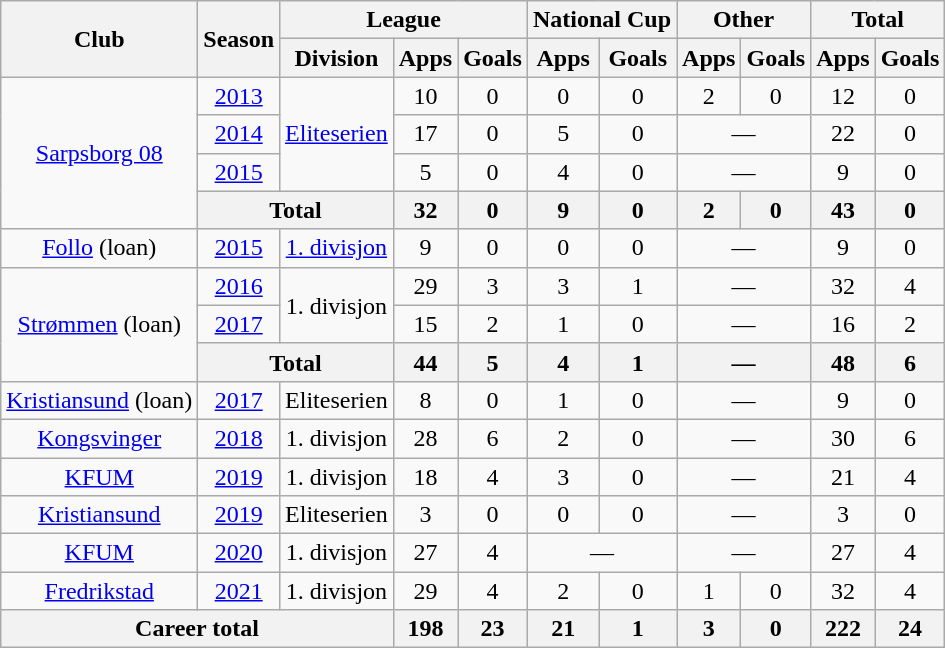<table class="wikitable" style="text-align: center;">
<tr>
<th rowspan="2">Club</th>
<th rowspan="2">Season</th>
<th colspan="3">League</th>
<th colspan="2">National Cup</th>
<th colspan="2">Other</th>
<th colspan="2">Total</th>
</tr>
<tr>
<th>Division</th>
<th>Apps</th>
<th>Goals</th>
<th>Apps</th>
<th>Goals</th>
<th>Apps</th>
<th>Goals</th>
<th>Apps</th>
<th>Goals</th>
</tr>
<tr>
<td rowspan="4"><a href='#'>Sarpsborg 08</a></td>
<td><a href='#'>2013</a></td>
<td rowspan="3"><a href='#'>Eliteserien</a></td>
<td>10</td>
<td>0</td>
<td>0</td>
<td>0</td>
<td>2</td>
<td>0</td>
<td>12</td>
<td>0</td>
</tr>
<tr>
<td><a href='#'>2014</a></td>
<td>17</td>
<td>0</td>
<td>5</td>
<td>0</td>
<td colspan="2">—</td>
<td>22</td>
<td>0</td>
</tr>
<tr>
<td><a href='#'>2015</a></td>
<td>5</td>
<td>0</td>
<td>4</td>
<td>0</td>
<td colspan="2">—</td>
<td>9</td>
<td>0</td>
</tr>
<tr>
<th colspan="2">Total</th>
<th>32</th>
<th>0</th>
<th>9</th>
<th>0</th>
<th>2</th>
<th>0</th>
<th>43</th>
<th>0</th>
</tr>
<tr>
<td><a href='#'>Follo</a> (loan)</td>
<td><a href='#'>2015</a></td>
<td><a href='#'>1. divisjon</a></td>
<td>9</td>
<td>0</td>
<td>0</td>
<td>0</td>
<td colspan="2">—</td>
<td>9</td>
<td>0</td>
</tr>
<tr>
<td rowspan="3"><a href='#'>Strømmen</a> (loan)</td>
<td><a href='#'>2016</a></td>
<td rowspan="2">1. divisjon</td>
<td>29</td>
<td>3</td>
<td>3</td>
<td>1</td>
<td colspan="2">—</td>
<td>32</td>
<td>4</td>
</tr>
<tr>
<td><a href='#'>2017</a></td>
<td>15</td>
<td>2</td>
<td>1</td>
<td>0</td>
<td colspan="2">—</td>
<td>16</td>
<td>2</td>
</tr>
<tr>
<th colspan="2">Total</th>
<th>44</th>
<th>5</th>
<th>4</th>
<th>1</th>
<th colspan="2">—</th>
<th>48</th>
<th>6</th>
</tr>
<tr>
<td><a href='#'>Kristiansund</a> (loan)</td>
<td><a href='#'>2017</a></td>
<td>Eliteserien</td>
<td>8</td>
<td>0</td>
<td>1</td>
<td>0</td>
<td colspan="2">—</td>
<td>9</td>
<td>0</td>
</tr>
<tr>
<td><a href='#'>Kongsvinger</a></td>
<td><a href='#'>2018</a></td>
<td>1. divisjon</td>
<td>28</td>
<td>6</td>
<td>2</td>
<td>0</td>
<td colspan="2">—</td>
<td>30</td>
<td>6</td>
</tr>
<tr>
<td><a href='#'>KFUM</a></td>
<td><a href='#'>2019</a></td>
<td>1. divisjon</td>
<td>18</td>
<td>4</td>
<td>3</td>
<td>0</td>
<td colspan="2">—</td>
<td>21</td>
<td>4</td>
</tr>
<tr>
<td><a href='#'>Kristiansund</a></td>
<td><a href='#'>2019</a></td>
<td>Eliteserien</td>
<td>3</td>
<td>0</td>
<td>0</td>
<td>0</td>
<td colspan="2">—</td>
<td>3</td>
<td>0</td>
</tr>
<tr>
<td><a href='#'>KFUM</a></td>
<td><a href='#'>2020</a></td>
<td>1. divisjon</td>
<td>27</td>
<td>4</td>
<td colspan="2">—</td>
<td colspan="2">—</td>
<td>27</td>
<td>4</td>
</tr>
<tr>
<td><a href='#'>Fredrikstad</a></td>
<td><a href='#'>2021</a></td>
<td>1. divisjon</td>
<td>29</td>
<td>4</td>
<td>2</td>
<td>0</td>
<td>1</td>
<td>0</td>
<td>32</td>
<td>4</td>
</tr>
<tr>
<th colspan="3">Career total</th>
<th>198</th>
<th>23</th>
<th>21</th>
<th>1</th>
<th>3</th>
<th>0</th>
<th>222</th>
<th>24</th>
</tr>
</table>
